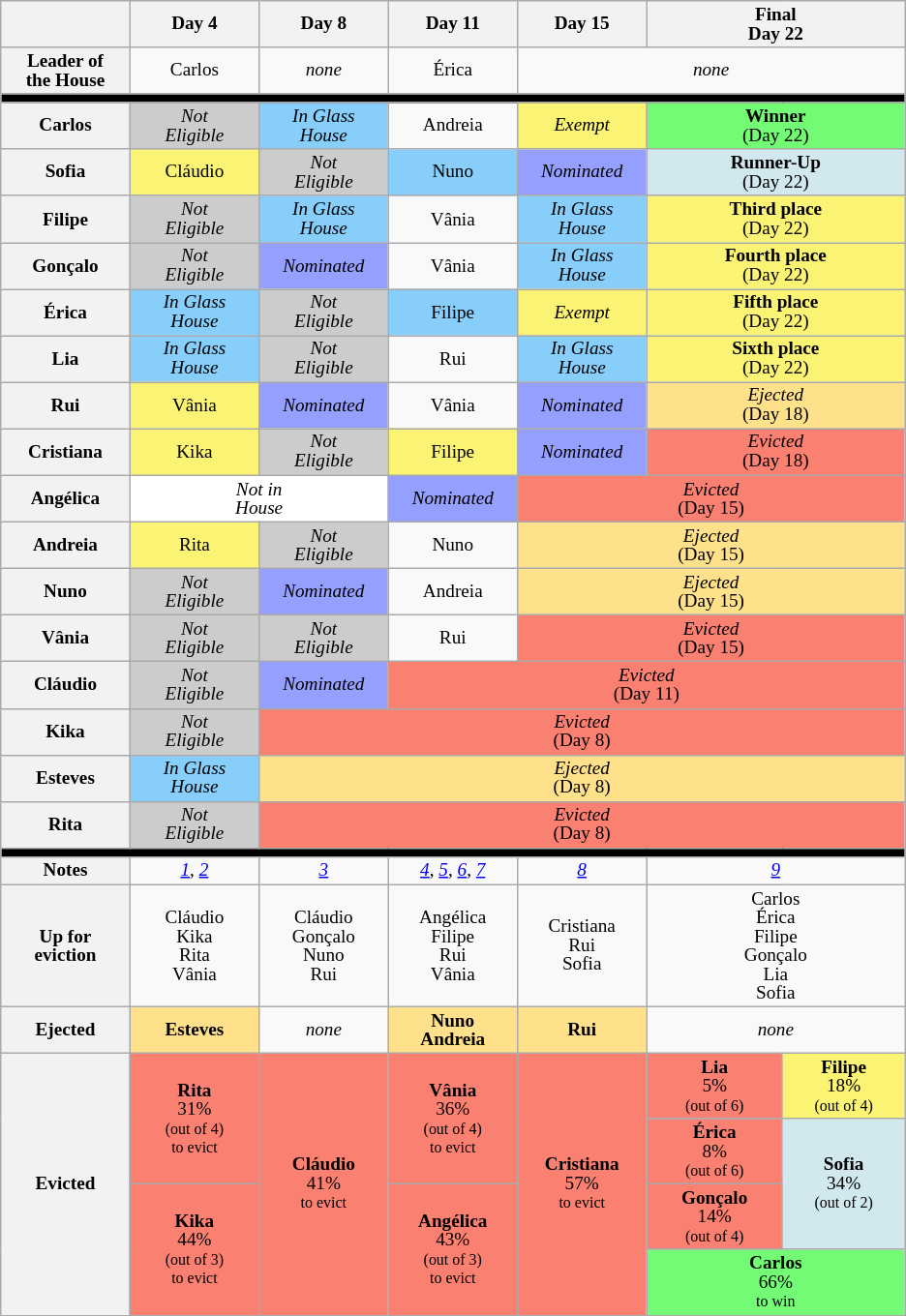<table class="wikitable" style="text-align:center; font-size:80%; line-height:13px;">
<tr>
<th style="width: 10%;"></th>
<th style="width: 10%;">Day 4</th>
<th style="width: 10%;">Day 8</th>
<th style="width: 10%;">Day 11</th>
<th style="width: 10%;">Day 15</th>
<th colspan="2" style="width: 20%;">Final<br>Day 22</th>
</tr>
<tr>
<th nowrap>Leader of<br>the House</th>
<td>Carlos</td>
<td><em>none</em></td>
<td>Érica</td>
<td colspan="3"><em>none</em></td>
</tr>
<tr>
<th colspan="7" style="background:#000;"></th>
</tr>
<tr>
<th>Carlos</th>
<td bgcolor="CCCCCC"><em>Not<br>Eligible</em></td>
<td bgcolor="#87cefa"><em>In Glass<br>House</em></td>
<td>Andreia</td>
<td bgcolor="FBF373"><em>Exempt</em></td>
<td colspan="2" bgcolor="#73FB76"><strong>Winner</strong><br>(Day 22)</td>
</tr>
<tr>
<th>Sofia</th>
<td bgcolor="FBF373">Cláudio</td>
<td bgcolor="CCCCCC"><em>Not<br>Eligible</em></td>
<td bgcolor="#87cefa">Nuno</td>
<td bgcolor="959ffd"><em>Nominated</em></td>
<td colspan="2" bgcolor="#D1E8EF"><strong>Runner-Up</strong><br>(Day 22)</td>
</tr>
<tr>
<th>Filipe</th>
<td bgcolor="CCCCCC"><em>Not<br>Eligible</em></td>
<td bgcolor="#87cefa"><em>In Glass<br>House</em></td>
<td>Vânia</td>
<td bgcolor="#87cefa"><em>In Glass<br>House</em></td>
<td colspan="2" bgcolor="FBF373"><strong>Third place</strong><br>(Day 22)</td>
</tr>
<tr>
<th>Gonçalo</th>
<td bgcolor="CCCCCC"><em>Not<br>Eligible</em></td>
<td bgcolor="959ffd"><em>Nominated</em></td>
<td>Vânia</td>
<td bgcolor="#87cefa"><em>In Glass<br>House</em></td>
<td colspan="2" bgcolor="FBF373"><strong>Fourth place</strong><br>(Day 22)</td>
</tr>
<tr>
<th>Érica</th>
<td bgcolor="#87cefa"><em>In Glass<br>House</em></td>
<td bgcolor="CCCCCC"><em>Not<br>Eligible</em></td>
<td bgcolor="#87cefa">Filipe</td>
<td bgcolor="FBF373"><em>Exempt</em></td>
<td colspan="2" bgcolor="FBF373"><strong>Fifth place</strong><br>(Day 22)</td>
</tr>
<tr>
<th>Lia</th>
<td bgcolor="#87cefa"><em>In Glass<br>House</em></td>
<td bgcolor="CCCCCC"><em>Not<br>Eligible</em></td>
<td>Rui</td>
<td bgcolor="#87cefa"><em>In Glass<br>House</em></td>
<td colspan="2" bgcolor="FBF373"><strong>Sixth place</strong><br>(Day 22)</td>
</tr>
<tr>
<th>Rui</th>
<td bgcolor="FBF373">Vânia</td>
<td bgcolor="959ffd"><em>Nominated</em></td>
<td>Vânia</td>
<td bgcolor="959ffd"><em>Nominated</em></td>
<td colspan="2" bgcolor="ffe08b"><em>Ejected</em><br>(Day 18)</td>
</tr>
<tr>
<th>Cristiana</th>
<td bgcolor="FBF373">Kika</td>
<td bgcolor="CCCCCC"><em>Not<br>Eligible</em></td>
<td bgcolor="FBF373">Filipe</td>
<td bgcolor="959ffd"><em>Nominated</em></td>
<td colspan="2" bgcolor="salmon"><em>Evicted</em><br>(Day 18)</td>
</tr>
<tr>
<th>Angélica</th>
<td colspan="2" bgcolor="white"><em>Not in<br>House</em></td>
<td bgcolor="959ffd"><em>Nominated</em></td>
<td colspan="3" bgcolor="salmon"><em>Evicted</em><br>(Day 15)</td>
</tr>
<tr>
<th>Andreia</th>
<td bgcolor="FBF373">Rita</td>
<td bgcolor="CCCCCC"><em>Not<br>Eligible</em></td>
<td>Nuno</td>
<td colspan="3" bgcolor="ffe08b"><em>Ejected</em><br>(Day 15)</td>
</tr>
<tr>
<th>Nuno</th>
<td bgcolor="CCCCCC"><em>Not<br>Eligible</em></td>
<td bgcolor="959ffd"><em>Nominated</em></td>
<td>Andreia</td>
<td colspan="3" bgcolor="ffe08b"><em>Ejected</em><br>(Day 15)</td>
</tr>
<tr>
<th>Vânia</th>
<td bgcolor="CCCCCC"><em>Not<br>Eligible</em></td>
<td bgcolor="CCCCCC"><em>Not<br>Eligible</em></td>
<td>Rui</td>
<td colspan="3" bgcolor="salmon"><em>Evicted</em><br>(Day 15)</td>
</tr>
<tr>
<th>Cláudio</th>
<td bgcolor="CCCCCC"><em>Not<br>Eligible</em></td>
<td bgcolor="959ffd"><em>Nominated</em></td>
<td colspan="4" bgcolor="salmon"><em>Evicted</em><br>(Day 11)</td>
</tr>
<tr>
<th>Kika</th>
<td bgcolor="CCCCCC"><em>Not<br>Eligible</em></td>
<td colspan="5" bgcolor="salmon"><em>Evicted</em><br>(Day 8)</td>
</tr>
<tr>
<th>Esteves</th>
<td bgcolor="#87cefa"><em>In Glass<br>House</em></td>
<td colspan="5" bgcolor="ffe08b"><em>Ejected</em><br>(Day 8)</td>
</tr>
<tr>
<th>Rita</th>
<td bgcolor="CCCCCC"><em>Not<br>Eligible</em></td>
<td colspan="5" bgcolor="salmon"><em>Evicted</em><br>(Day 8)</td>
</tr>
<tr>
<th colspan="7" style="background:#000;"></th>
</tr>
<tr>
<th>Notes</th>
<td><em><a href='#'>1</a></em>, <em><a href='#'>2</a></em></td>
<td><em><a href='#'>3</a></em></td>
<td><em><a href='#'>4</a></em>, <em><a href='#'>5</a></em>, <em><a href='#'>6</a></em>, <em><a href='#'>7</a></em></td>
<td><em><a href='#'>8</a></em></td>
<td colspan="2"><em><a href='#'>9</a></em></td>
</tr>
<tr>
<th>Up for<br>eviction</th>
<td>Cláudio<br>Kika<br>Rita<br>Vânia</td>
<td>Cláudio<br>Gonçalo<br>Nuno<br>Rui</td>
<td>Angélica<br>Filipe<br>Rui<br>Vânia</td>
<td>Cristiana<br>Rui<br>Sofia</td>
<td colspan="2">Carlos<br>Érica<br>Filipe<br>Gonçalo<br>Lia<br>Sofia</td>
</tr>
<tr>
<th>Ejected</th>
<td bgcolor="ffe08b"><strong>Esteves</strong></td>
<td><em>none</em></td>
<td bgcolor="ffe08b"><strong>Nuno<br>Andreia</strong></td>
<td bgcolor="ffe08b"><strong>Rui</strong></td>
<td colspan="2"><em>none</em></td>
</tr>
<tr>
<th rowspan="4">Evicted</th>
<td rowspan="2" nowrap="" bgcolor="salmon"><strong>Rita</strong><br>31%<br><small>(out of 4)<br>to evict</small></td>
<td rowspan="4" bgcolor="salmon"><strong>Cláudio</strong><br>41%<br><small>to evict</small></td>
<td rowspan="2" bgcolor="salmon"><strong>Vânia</strong><br>36%<br><small>(out of 4)<br>to evict</small></td>
<td rowspan="4" bgcolor="salmon"><strong>Cristiana</strong><br>57%<br><small>to evict</small></td>
<td bgcolor="salmon"><strong>Lia</strong><br>5%<small><br>(out of 6)</small></td>
<td bgcolor="#FBF373"><strong>Filipe</strong><br>18%<small><br>(out of 4)</small></td>
</tr>
<tr>
<td bgcolor="salmon"><strong>Érica</strong><br>8%<small><br>(out of 6)</small></td>
<td rowspan="2" bgcolor="#D1E8EF"><strong>Sofia</strong><br>34%<small><br>(out of 2)</small></td>
</tr>
<tr>
<td rowspan="2" bgcolor="salmon"><strong>Kika</strong><br>44%<br><small>(out of 3)<br>to evict</small></td>
<td rowspan="2" bgcolor="salmon"><strong>Angélica</strong><br>43%<br><small>(out of 3)<br>to evict</small></td>
<td bgcolor="salmon"><strong>Gonçalo</strong><br>14%<small><br>(out of 4)</small></td>
</tr>
<tr>
<td colspan="2" bgcolor="#73FB76"><strong>Carlos</strong><br>66%<br><small>to win</small></td>
</tr>
<tr>
</tr>
</table>
